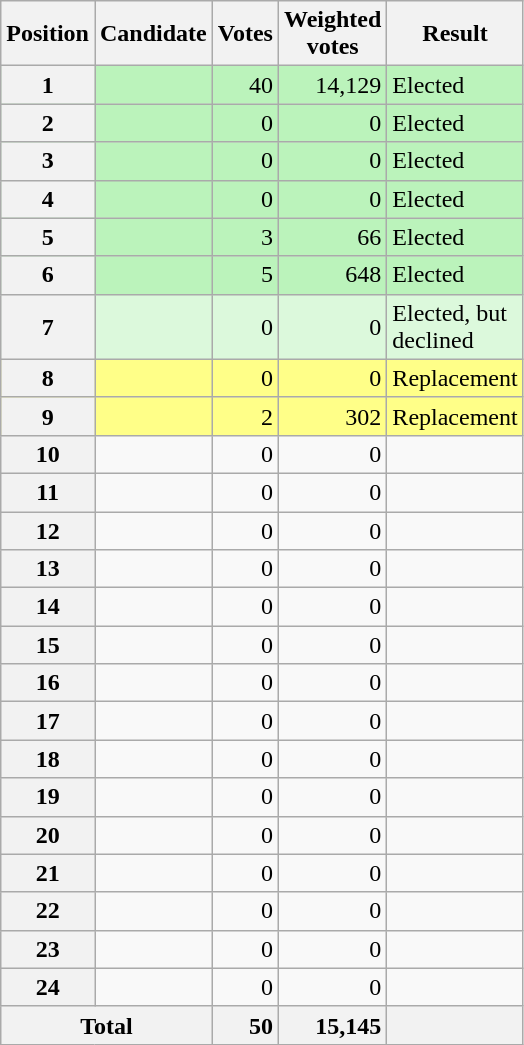<table class="wikitable sortable">
<tr>
<th scope="col">Position</th>
<th scope="col">Candidate</th>
<th scope="col">Votes</th>
<th scope="col">Weighted<br>votes</th>
<th scope="col">Result</th>
</tr>
<tr bgcolor=bbf3bb>
<th scope="row">1</th>
<td></td>
<td style="text-align:right">40</td>
<td style="text-align:right">14,129</td>
<td>Elected</td>
</tr>
<tr bgcolor=bbf3bb>
<th scope="row">2</th>
<td></td>
<td style="text-align:right">0</td>
<td style="text-align:right">0</td>
<td>Elected</td>
</tr>
<tr bgcolor=bbf3bb>
<th scope="row">3</th>
<td></td>
<td style="text-align:right">0</td>
<td style="text-align:right">0</td>
<td>Elected</td>
</tr>
<tr bgcolor=bbf3bb>
<th scope="row">4</th>
<td></td>
<td style="text-align:right">0</td>
<td style="text-align:right">0</td>
<td>Elected</td>
</tr>
<tr bgcolor=bbf3bb>
<th scope="row">5</th>
<td></td>
<td style="text-align:right">3</td>
<td style="text-align:right">66</td>
<td>Elected</td>
</tr>
<tr bgcolor=bbf3bb>
<th scope="row">6</th>
<td></td>
<td style="text-align:right">5</td>
<td style="text-align:right">648</td>
<td>Elected</td>
</tr>
<tr bgcolor=dcf9dc>
<th scope="row">7</th>
<td></td>
<td style="text-align:right">0</td>
<td style="text-align:right">0</td>
<td>Elected, but<br>declined</td>
</tr>
<tr bgcolor=#FF8>
<th scope="row">8</th>
<td></td>
<td style="text-align:right">0</td>
<td style="text-align:right">0</td>
<td>Replacement</td>
</tr>
<tr bgcolor=#FF8>
<th scope="row">9</th>
<td></td>
<td style="text-align:right">2</td>
<td style="text-align:right">302</td>
<td>Replacement</td>
</tr>
<tr>
<th scope="row">10</th>
<td></td>
<td style="text-align:right">0</td>
<td style="text-align:right">0</td>
<td></td>
</tr>
<tr>
<th scope="row">11</th>
<td></td>
<td style="text-align:right">0</td>
<td style="text-align:right">0</td>
<td></td>
</tr>
<tr>
<th scope="row">12</th>
<td></td>
<td style="text-align:right">0</td>
<td style="text-align:right">0</td>
<td></td>
</tr>
<tr>
<th scope="row">13</th>
<td></td>
<td style="text-align:right">0</td>
<td style="text-align:right">0</td>
<td></td>
</tr>
<tr>
<th scope="row">14</th>
<td></td>
<td style="text-align:right">0</td>
<td style="text-align:right">0</td>
<td></td>
</tr>
<tr>
<th scope="row">15</th>
<td></td>
<td style="text-align:right">0</td>
<td style="text-align:right">0</td>
<td></td>
</tr>
<tr>
<th scope="row">16</th>
<td></td>
<td style="text-align:right">0</td>
<td style="text-align:right">0</td>
<td></td>
</tr>
<tr>
<th scope="row">17</th>
<td></td>
<td style="text-align:right">0</td>
<td style="text-align:right">0</td>
<td></td>
</tr>
<tr>
<th scope="row">18</th>
<td></td>
<td style="text-align:right">0</td>
<td style="text-align:right">0</td>
<td></td>
</tr>
<tr>
<th scope="row">19</th>
<td></td>
<td style="text-align:right">0</td>
<td style="text-align:right">0</td>
<td></td>
</tr>
<tr>
<th scope="row">20</th>
<td></td>
<td style="text-align:right">0</td>
<td style="text-align:right">0</td>
<td></td>
</tr>
<tr>
<th scope="row">21</th>
<td></td>
<td style="text-align:right">0</td>
<td style="text-align:right">0</td>
<td></td>
</tr>
<tr>
<th scope="row">22</th>
<td></td>
<td style="text-align:right">0</td>
<td style="text-align:right">0</td>
<td></td>
</tr>
<tr>
<th scope="row">23</th>
<td></td>
<td style="text-align:right">0</td>
<td style="text-align:right">0</td>
<td></td>
</tr>
<tr>
<th scope="row">24</th>
<td></td>
<td style="text-align:right">0</td>
<td style="text-align:right">0</td>
<td></td>
</tr>
<tr class="sortbottom">
<th scope="row" colspan="2">Total</th>
<th style="text-align:right">50</th>
<th style="text-align:right">15,145</th>
<th></th>
</tr>
</table>
